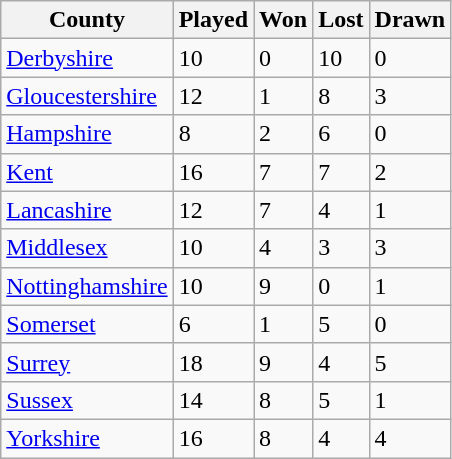<table class="wikitable sortable">
<tr>
<th>County</th>
<th>Played</th>
<th>Won</th>
<th>Lost</th>
<th>Drawn</th>
</tr>
<tr>
<td><a href='#'>Derbyshire</a></td>
<td>10</td>
<td>0</td>
<td>10</td>
<td>0</td>
</tr>
<tr>
<td><a href='#'>Gloucestershire</a></td>
<td>12</td>
<td>1</td>
<td>8</td>
<td>3</td>
</tr>
<tr>
<td><a href='#'>Hampshire</a></td>
<td>8</td>
<td>2</td>
<td>6</td>
<td>0</td>
</tr>
<tr>
<td><a href='#'>Kent</a></td>
<td>16</td>
<td>7</td>
<td>7</td>
<td>2</td>
</tr>
<tr>
<td><a href='#'>Lancashire</a></td>
<td>12</td>
<td>7</td>
<td>4</td>
<td>1</td>
</tr>
<tr>
<td><a href='#'>Middlesex</a></td>
<td>10</td>
<td>4</td>
<td>3</td>
<td>3</td>
</tr>
<tr>
<td><a href='#'>Nottinghamshire</a></td>
<td>10</td>
<td>9</td>
<td>0</td>
<td>1</td>
</tr>
<tr>
<td><a href='#'>Somerset</a></td>
<td>6</td>
<td>1</td>
<td>5</td>
<td>0</td>
</tr>
<tr>
<td><a href='#'>Surrey</a></td>
<td>18</td>
<td>9</td>
<td>4</td>
<td>5</td>
</tr>
<tr>
<td><a href='#'>Sussex</a></td>
<td>14</td>
<td>8</td>
<td>5</td>
<td>1</td>
</tr>
<tr>
<td><a href='#'>Yorkshire</a></td>
<td>16</td>
<td>8</td>
<td>4</td>
<td>4</td>
</tr>
</table>
